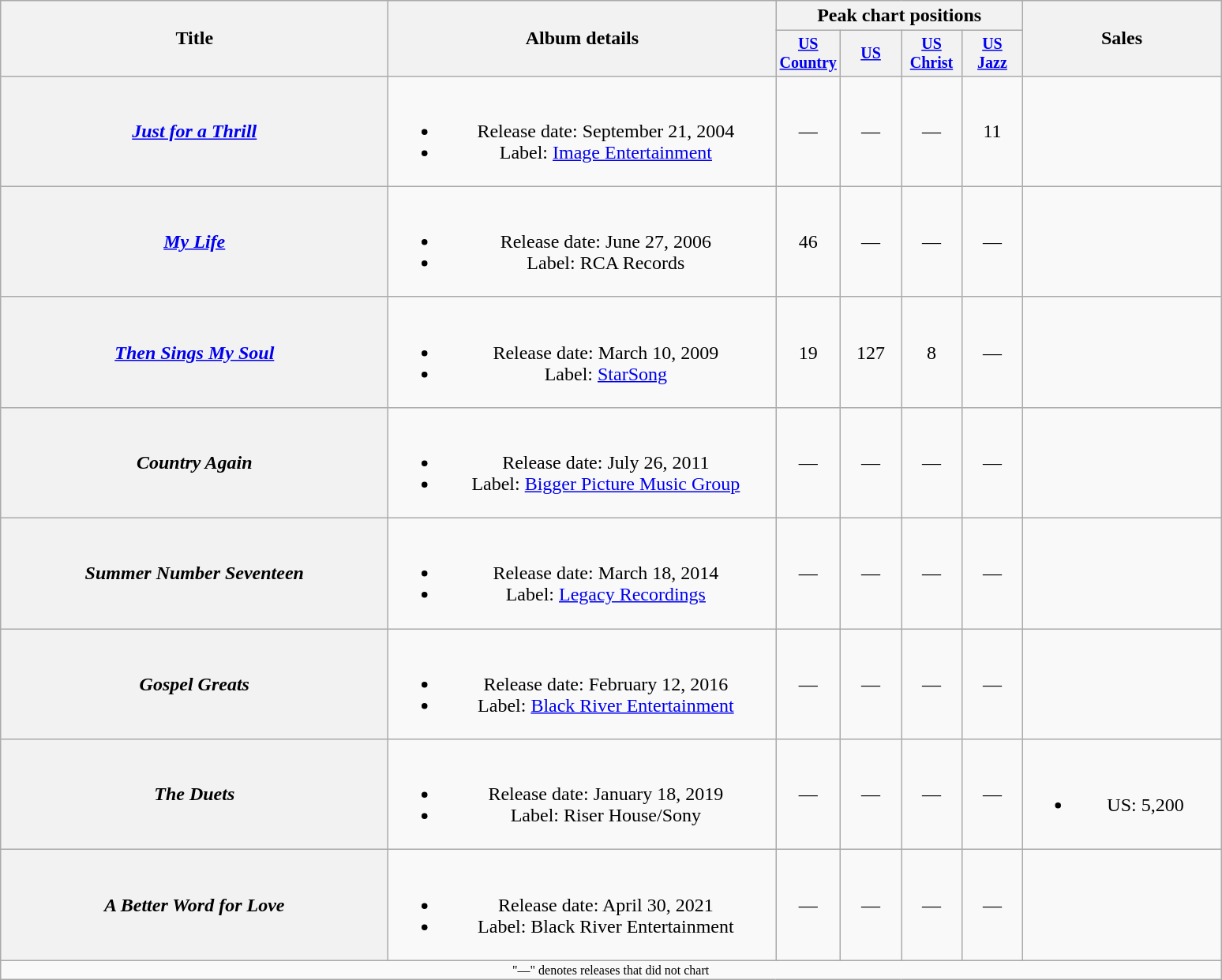<table class="wikitable plainrowheaders" style="text-align:center;">
<tr>
<th rowspan="2" style="width:20em;">Title</th>
<th rowspan="2" style="width:20em;">Album details</th>
<th colspan="4">Peak chart positions</th>
<th rowspan="2" style="width:10em;">Sales</th>
</tr>
<tr style=font-size:smaller;>
<th width="45"><a href='#'>US Country</a><br></th>
<th width="45"><a href='#'>US</a><br></th>
<th width="45"><a href='#'>US Christ</a><br></th>
<th width="45"><a href='#'>US Jazz</a><br></th>
</tr>
<tr>
<th scope="row"><em><a href='#'>Just for a Thrill</a></em></th>
<td><br><ul><li>Release date: September 21, 2004</li><li>Label: <a href='#'>Image Entertainment</a></li></ul></td>
<td>—</td>
<td>—</td>
<td>—</td>
<td>11</td>
<td></td>
</tr>
<tr>
<th scope="row"><em><a href='#'>My Life</a></em></th>
<td><br><ul><li>Release date: June 27, 2006</li><li>Label: RCA Records</li></ul></td>
<td>46</td>
<td>—</td>
<td>—</td>
<td>—</td>
<td></td>
</tr>
<tr>
<th scope="row"><em><a href='#'>Then Sings My Soul</a></em></th>
<td><br><ul><li>Release date: March 10, 2009</li><li>Label: <a href='#'>StarSong</a></li></ul></td>
<td>19</td>
<td>127</td>
<td>8</td>
<td>—</td>
<td></td>
</tr>
<tr>
<th scope="row"><em>Country Again</em></th>
<td><br><ul><li>Release date: July 26, 2011</li><li>Label: <a href='#'>Bigger Picture Music Group</a></li></ul></td>
<td>—</td>
<td>—</td>
<td>—</td>
<td>—</td>
<td></td>
</tr>
<tr>
<th scope="row"><em>Summer Number Seventeen</em></th>
<td><br><ul><li>Release date: March 18, 2014</li><li>Label: <a href='#'>Legacy Recordings</a></li></ul></td>
<td>—</td>
<td>—</td>
<td>—</td>
<td>—</td>
<td></td>
</tr>
<tr>
<th scope="row"><em>Gospel Greats</em></th>
<td><br><ul><li>Release date: February 12, 2016</li><li>Label: <a href='#'>Black River Entertainment</a></li></ul></td>
<td>—</td>
<td>—</td>
<td>—</td>
<td>—</td>
<td></td>
</tr>
<tr>
<th scope="row"><em>The Duets</em></th>
<td><br><ul><li>Release date: January 18, 2019</li><li>Label: Riser House/Sony</li></ul></td>
<td>—</td>
<td>—</td>
<td>—</td>
<td>—</td>
<td><br><ul><li>US: 5,200</li></ul></td>
</tr>
<tr>
<th scope="row"><em>A Better Word for Love</em></th>
<td><br><ul><li>Release date: April 30, 2021</li><li>Label: Black River Entertainment</li></ul></td>
<td>—</td>
<td>—</td>
<td>—</td>
<td>—</td>
<td></td>
</tr>
<tr>
<td colspan="7" style="font-size:8pt">"—" denotes releases that did not chart</td>
</tr>
</table>
